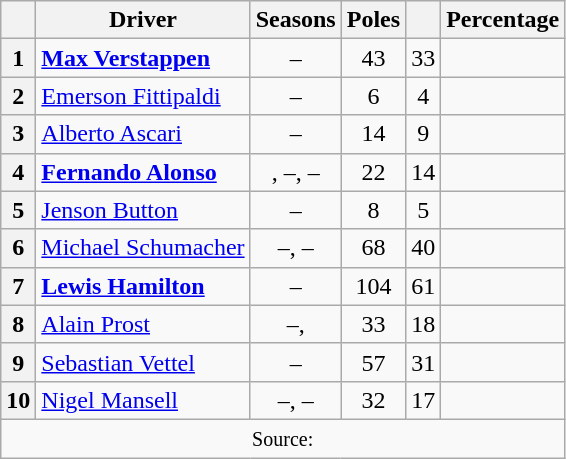<table class="wikitable" style="text-align:center">
<tr>
<th></th>
<th>Driver</th>
<th>Seasons</th>
<th>Poles</th>
<th></th>
<th>Percentage</th>
</tr>
<tr>
<th>1</th>
<td align=left> <strong><a href='#'>Max Verstappen</a></strong></td>
<td>–</td>
<td>43</td>
<td>33</td>
<td></td>
</tr>
<tr>
<th>2</th>
<td align=left> <a href='#'>Emerson Fittipaldi</a></td>
<td>–</td>
<td>6</td>
<td>4</td>
<td></td>
</tr>
<tr>
<th>3</th>
<td align=left> <a href='#'>Alberto Ascari</a></td>
<td>–</td>
<td>14</td>
<td>9</td>
<td></td>
</tr>
<tr>
<th>4</th>
<td align=left> <strong><a href='#'>Fernando Alonso</a></strong></td>
<td>, –, –</td>
<td>22</td>
<td>14</td>
<td></td>
</tr>
<tr>
<th>5</th>
<td align=left> <a href='#'>Jenson Button</a></td>
<td>–</td>
<td>8</td>
<td>5</td>
<td></td>
</tr>
<tr>
<th>6</th>
<td align=left> <a href='#'>Michael Schumacher</a></td>
<td>–, –</td>
<td>68</td>
<td>40</td>
<td></td>
</tr>
<tr>
<th>7</th>
<td align=left> <strong><a href='#'>Lewis Hamilton</a></strong></td>
<td>–</td>
<td>104</td>
<td>61</td>
<td></td>
</tr>
<tr>
<th>8</th>
<td align=left> <a href='#'>Alain Prost</a></td>
<td>–, </td>
<td>33</td>
<td>18</td>
<td></td>
</tr>
<tr>
<th>9</th>
<td align=left> <a href='#'>Sebastian Vettel</a></td>
<td>–</td>
<td>57</td>
<td>31</td>
<td></td>
</tr>
<tr>
<th>10</th>
<td align=left> <a href='#'>Nigel Mansell</a></td>
<td>–, –</td>
<td>32</td>
<td>17</td>
<td></td>
</tr>
<tr>
<td colspan=6><small>Source:</small></td>
</tr>
</table>
